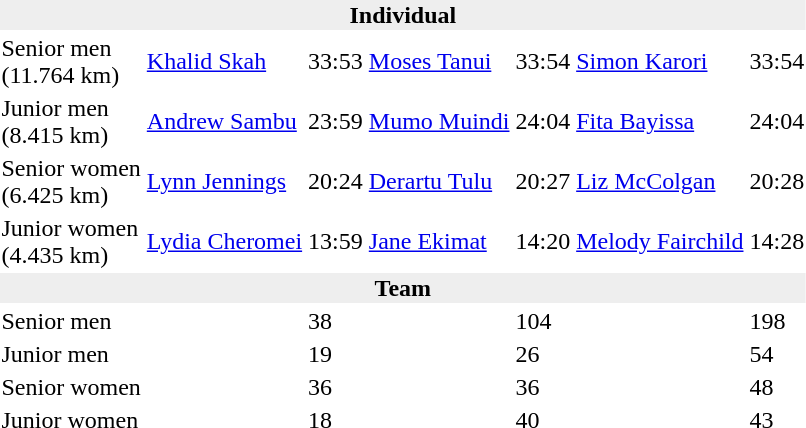<table>
<tr>
<td colspan=7 bgcolor=#eeeeee style=text-align:center;><strong>Individual</strong></td>
</tr>
<tr>
<td>Senior men<br>(11.764 km)</td>
<td><a href='#'>Khalid Skah</a><br></td>
<td>33:53</td>
<td><a href='#'>Moses Tanui</a><br></td>
<td>33:54</td>
<td><a href='#'>Simon Karori</a><br></td>
<td>33:54</td>
</tr>
<tr>
<td>Junior men<br>(8.415 km)</td>
<td><a href='#'>Andrew Sambu</a><br></td>
<td>23:59</td>
<td><a href='#'>Mumo Muindi</a><br></td>
<td>24:04</td>
<td><a href='#'>Fita Bayissa</a><br></td>
<td>24:04</td>
</tr>
<tr>
<td>Senior women<br>(6.425 km)</td>
<td><a href='#'>Lynn Jennings</a><br></td>
<td>20:24</td>
<td><a href='#'>Derartu Tulu</a><br></td>
<td>20:27</td>
<td><a href='#'>Liz McColgan</a><br></td>
<td>20:28</td>
</tr>
<tr>
<td>Junior women<br>(4.435 km)</td>
<td><a href='#'>Lydia Cheromei</a><br></td>
<td>13:59</td>
<td><a href='#'>Jane Ekimat</a><br></td>
<td>14:20</td>
<td><a href='#'>Melody Fairchild</a><br></td>
<td>14:28</td>
</tr>
<tr>
<td colspan=7 bgcolor=#eeeeee style=text-align:center;><strong>Team</strong></td>
</tr>
<tr>
<td>Senior men</td>
<td></td>
<td>38</td>
<td></td>
<td>104</td>
<td></td>
<td>198</td>
</tr>
<tr>
<td>Junior men</td>
<td></td>
<td>19</td>
<td></td>
<td>26</td>
<td></td>
<td>54</td>
</tr>
<tr>
<td>Senior women</td>
<td></td>
<td>36</td>
<td></td>
<td>36</td>
<td></td>
<td>48</td>
</tr>
<tr>
<td>Junior women</td>
<td></td>
<td>18</td>
<td></td>
<td>40</td>
<td></td>
<td>43</td>
</tr>
</table>
